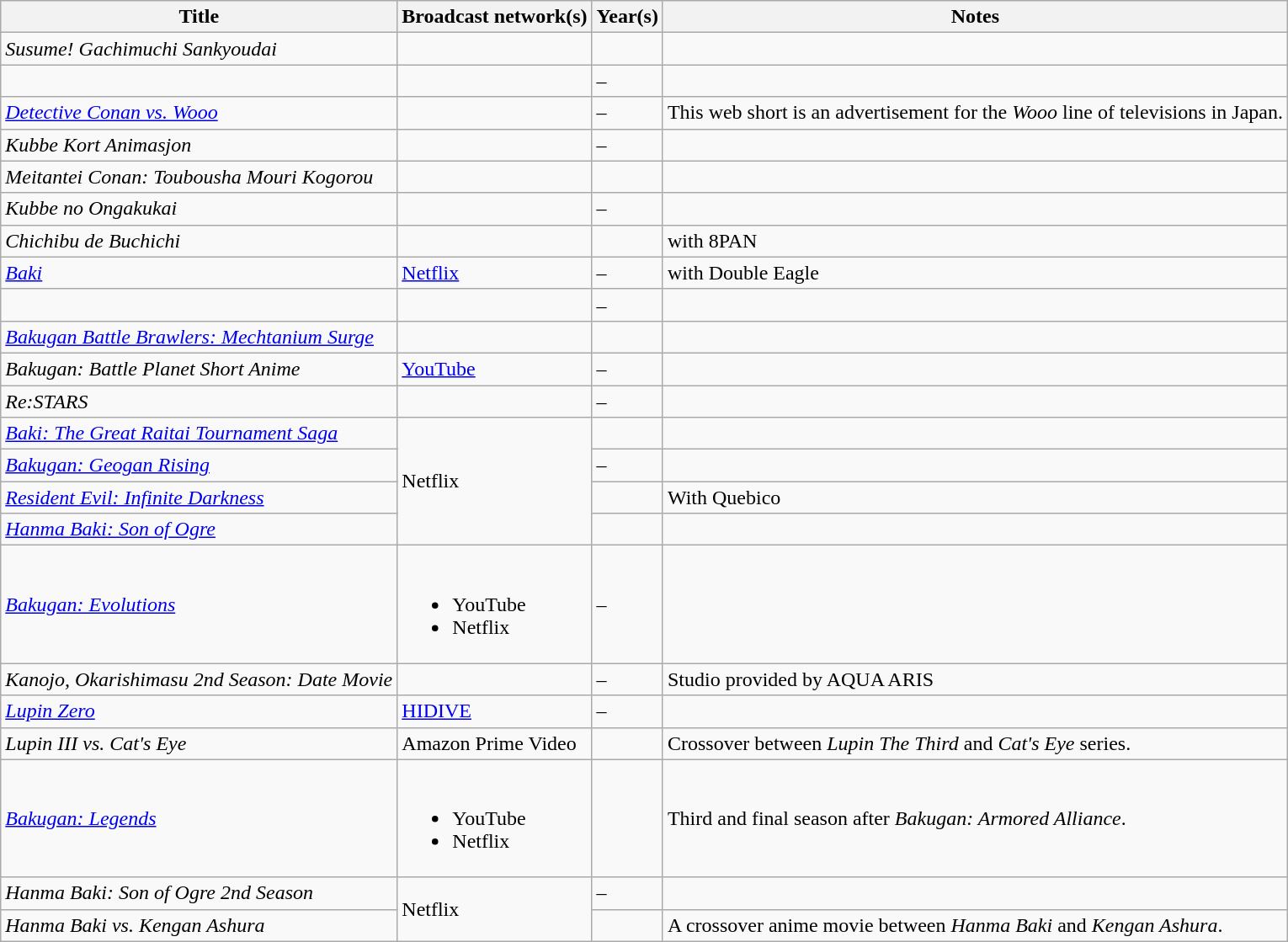<table class="wikitable sortable">
<tr>
<th>Title</th>
<th>Broadcast network(s)</th>
<th>Year(s)</th>
<th>Notes</th>
</tr>
<tr>
<td><em>Susume! Gachimuchi Sankyoudai</em></td>
<td></td>
<td></td>
<td></td>
</tr>
<tr>
<td><em></em></td>
<td></td>
<td>  – </td>
<td></td>
</tr>
<tr>
<td><em><a href='#'>Detective Conan vs. Wooo</a></em></td>
<td></td>
<td> – </td>
<td>This web short is an advertisement for the <em>Wooo</em> line of televisions in Japan.</td>
</tr>
<tr>
<td><em>Kubbe Kort Animasjon</em></td>
<td></td>
<td> – </td>
<td></td>
</tr>
<tr>
<td><em>Meitantei Conan: Toubousha Mouri Kogorou</em></td>
<td></td>
<td></td>
<td></td>
</tr>
<tr>
<td><em>Kubbe no Ongakukai</em></td>
<td></td>
<td> – </td>
<td></td>
</tr>
<tr>
<td><em>Chichibu de Buchichi</em></td>
<td></td>
<td></td>
<td>with 8PAN</td>
</tr>
<tr>
<td><em><a href='#'>Baki</a></em></td>
<td><a href='#'>Netflix</a></td>
<td> – </td>
<td>with Double Eagle</td>
</tr>
<tr>
<td></td>
<td></td>
<td> – </td>
<td></td>
</tr>
<tr>
<td><em><a href='#'>Bakugan Battle Brawlers: Mechtanium Surge</a></em></td>
<td></td>
<td></td>
<td></td>
</tr>
<tr>
<td><em>Bakugan: Battle Planet Short Anime</em></td>
<td><a href='#'>YouTube</a></td>
<td> – </td>
<td></td>
</tr>
<tr>
<td><em>Re:STARS</em></td>
<td></td>
<td> – </td>
<td></td>
</tr>
<tr>
<td><em><a href='#'>Baki: The Great Raitai Tournament Saga</a></em></td>
<td rowspan="4">Netflix</td>
<td></td>
<td></td>
</tr>
<tr>
<td><em><a href='#'>Bakugan: Geogan Rising</a></em></td>
<td> – </td>
<td></td>
</tr>
<tr>
<td><em><a href='#'>Resident Evil: Infinite Darkness</a></em></td>
<td></td>
<td>With Quebico</td>
</tr>
<tr>
<td><em><a href='#'>Hanma Baki: Son of Ogre</a></em></td>
<td></td>
<td></td>
</tr>
<tr>
<td><em><a href='#'>Bakugan: Evolutions</a></em></td>
<td><br><ul><li>YouTube</li><li>Netflix</li></ul></td>
<td> – </td>
<td></td>
</tr>
<tr>
<td><em>Kanojo, Okarishimasu 2nd Season: Date Movie</em></td>
<td></td>
<td> – </td>
<td>Studio provided by AQUA ARIS</td>
</tr>
<tr>
<td><a href='#'><em>Lupin Zero</em></a></td>
<td><a href='#'>HIDIVE</a></td>
<td> – </td>
<td></td>
</tr>
<tr>
<td><em>Lupin III vs. Cat's Eye</em></td>
<td>Amazon Prime Video</td>
<td></td>
<td>Crossover between <em>Lupin The Third</em> and <em>Cat's Eye</em> series.</td>
</tr>
<tr>
<td><em><a href='#'>Bakugan: Legends</a></em></td>
<td><br><ul><li>YouTube</li><li>Netflix</li></ul></td>
<td></td>
<td>Third and final season after <em>Bakugan: Armored Alliance</em>.</td>
</tr>
<tr>
<td><em>Hanma Baki: Son of Ogre 2nd Season</em></td>
<td rowspan="2">Netflix</td>
<td> – </td>
<td></td>
</tr>
<tr>
<td><em>Hanma Baki vs. Kengan Ashura</em></td>
<td></td>
<td>A crossover anime movie between <em>Hanma Baki</em> and <em>Kengan Ashura</em>.</td>
</tr>
</table>
